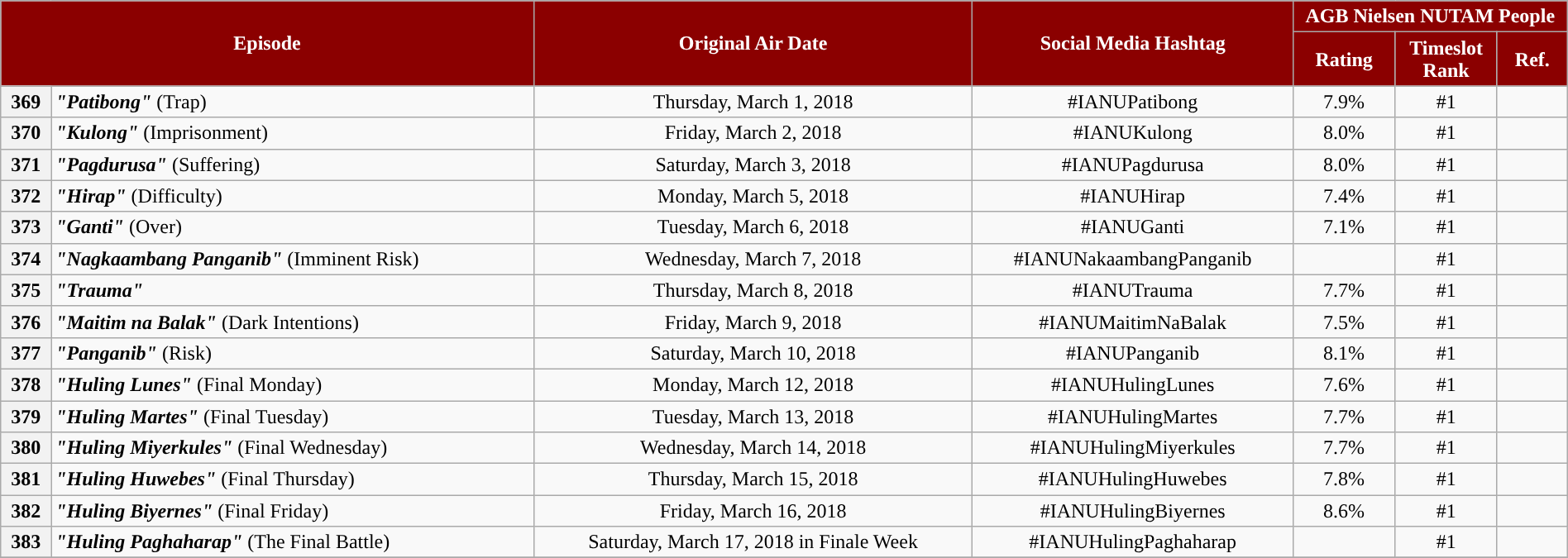<table class="wikitable" style="text-align:center; font-size:100%; line-height:18px;"  width="100%">
<tr>
<th colspan="2" rowspan="2" style="background-color:#8B0000; color:#ffffff;">Episode</th>
<th style="background:#8B0000; color:white" rowspan="2">Original Air Date</th>
<th style="background:#8B0000; color:white" rowspan="2">Social Media Hashtag</th>
<th style="background-color:#8B0000; color:#ffffff;" colspan="3">AGB Nielsen NUTAM People</th>
</tr>
<tr>
<th style="background-color:#8B0000; width:75px; color:#ffffff;">Rating</th>
<th style="background-color:#8B0000; width:75px; color:#ffffff;">Timeslot<br>Rank</th>
<th style="background-color:#8B0000; color:#ffffff;">Ref.</th>
</tr>
<tr>
<th>369</th>
<td style="text-align: left;"><strong><em>"Patibong"</em></strong> (Trap)</td>
<td>Thursday, March 1, 2018</td>
<td>#IANUPatibong</td>
<td>7.9%</td>
<td>#1</td>
<td></td>
</tr>
<tr>
<th>370</th>
<td style="text-align: left;"><strong><em>"Kulong"</em></strong> (Imprisonment)</td>
<td>Friday, March 2, 2018</td>
<td>#IANUKulong</td>
<td>8.0%</td>
<td>#1</td>
<td></td>
</tr>
<tr>
<th>371</th>
<td style="text-align: left;"><strong><em>"Pagdurusa"</em></strong> (Suffering)</td>
<td>Saturday, March 3, 2018</td>
<td>#IANUPagdurusa</td>
<td>8.0%</td>
<td>#1</td>
<td></td>
</tr>
<tr>
<th>372</th>
<td style="text-align: left;"><strong><em>"Hirap"</em></strong> (Difficulty)</td>
<td>Monday, March 5, 2018</td>
<td>#IANUHirap</td>
<td>7.4%</td>
<td>#1</td>
<td></td>
</tr>
<tr>
<th>373</th>
<td style="text-align: left;"><strong><em>"Ganti"</em></strong> (Over)</td>
<td>Tuesday, March 6, 2018</td>
<td>#IANUGanti</td>
<td>7.1%</td>
<td>#1</td>
<td></td>
</tr>
<tr>
<th>374</th>
<td style="text-align: left;"><strong><em>"Nagkaambang Panganib"</em></strong> (Imminent Risk)</td>
<td>Wednesday, March 7, 2018</td>
<td>#IANUNakaambangPanganib</td>
<td></td>
<td>#1</td>
<td></td>
</tr>
<tr>
<th>375</th>
<td style="text-align: left;"><strong><em>"Trauma"</em></strong></td>
<td>Thursday, March 8, 2018</td>
<td>#IANUTrauma</td>
<td>7.7%</td>
<td>#1</td>
<td></td>
</tr>
<tr>
<th>376</th>
<td style="text-align: left;"><strong><em>"Maitim na Balak"</em></strong> (Dark Intentions)</td>
<td>Friday, March 9, 2018</td>
<td>#IANUMaitimNaBalak</td>
<td>7.5%</td>
<td>#1</td>
<td></td>
</tr>
<tr>
<th>377</th>
<td style="text-align: left;"><strong><em>"Panganib"</em></strong> (Risk)</td>
<td>Saturday, March 10, 2018</td>
<td>#IANUPanganib</td>
<td>8.1%</td>
<td>#1</td>
<td></td>
</tr>
<tr>
<th>378</th>
<td style="text-align: left;"><strong><em>"Huling Lunes"</em></strong> (Final Monday)</td>
<td>Monday, March 12, 2018</td>
<td>#IANUHulingLunes</td>
<td>7.6%</td>
<td>#1</td>
<td></td>
</tr>
<tr>
<th>379</th>
<td style="text-align: left;"><strong><em>"Huling Martes"</em></strong> (Final Tuesday)</td>
<td>Tuesday, March 13, 2018</td>
<td>#IANUHulingMartes</td>
<td>7.7%</td>
<td>#1</td>
<td></td>
</tr>
<tr>
<th>380</th>
<td style="text-align: left;"><strong><em>"Huling Miyerkules"</em></strong> (Final Wednesday)</td>
<td>Wednesday, March 14, 2018</td>
<td>#IANUHulingMiyerkules</td>
<td>7.7%</td>
<td>#1</td>
<td></td>
</tr>
<tr>
<th>381</th>
<td style="text-align: left;"><strong><em>"Huling Huwebes"</em></strong> (Final Thursday)</td>
<td>Thursday, March 15, 2018</td>
<td>#IANUHulingHuwebes</td>
<td>7.8%</td>
<td>#1</td>
<td></td>
</tr>
<tr>
<th>382</th>
<td style="text-align: left;"><strong><em>"Huling Biyernes"</em></strong> (Final Friday)</td>
<td>Friday, March 16, 2018</td>
<td>#IANUHulingBiyernes</td>
<td>8.6%</td>
<td>#1</td>
<td></td>
</tr>
<tr>
<th>383</th>
<td style="text-align: left;"><strong><em>"Huling Paghaharap"</em></strong> (The Final Battle)</td>
<td>Saturday, March 17, 2018 in Finale Week</td>
<td>#IANUHulingPaghaharap</td>
<td></td>
<td>#1</td>
<td></td>
</tr>
<tr>
</tr>
</table>
